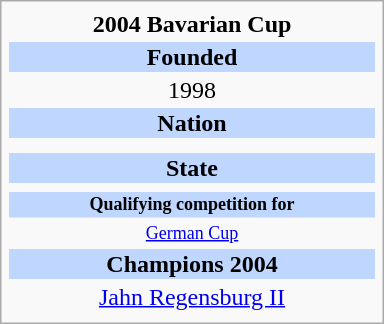<table class="infobox football" style="width: 16em; text-align: center;">
<tr>
<th style="">2004 Bavarian Cup</th>
</tr>
<tr>
<td style="background: #BFD7FF;"><strong>Founded</strong></td>
</tr>
<tr>
<td style="">1998</td>
</tr>
<tr>
<td style="background: #BFD7FF;"><strong>Nation</strong></td>
</tr>
<tr>
<td style=""></td>
</tr>
<tr>
<td style="line-height: 15px;"></td>
</tr>
<tr>
<td style="background: #BFD7FF;"><strong>State</strong></td>
</tr>
<tr>
<td style=""></td>
</tr>
<tr>
<td style="font-size: 12px; background: #BFD7FF;"><strong>Qualifying competition for</strong></td>
</tr>
<tr>
<td style="font-size: 12px;"><a href='#'>German Cup</a></td>
</tr>
<tr>
<td style="background: #BFD7FF;"><strong>Champions 2004</strong></td>
</tr>
<tr>
<td style=""><a href='#'>Jahn Regensburg II</a></td>
</tr>
<tr>
</tr>
</table>
